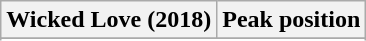<table class="wikitable sortable plainrowheaders" style="text-align:center;">
<tr>
<th scope="col">Wicked Love (2018)</th>
<th scope="col">Peak position</th>
</tr>
<tr>
</tr>
<tr>
</tr>
<tr>
</tr>
<tr>
</tr>
</table>
